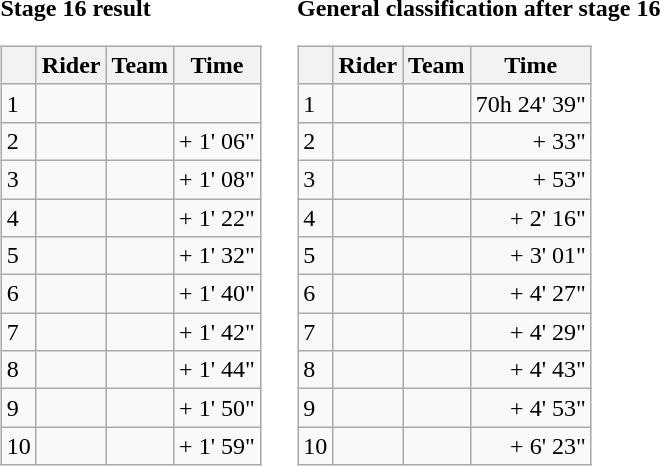<table>
<tr>
<td><strong>Stage 16 result</strong><br><table class="wikitable">
<tr>
<th></th>
<th>Rider</th>
<th>Team</th>
<th>Time</th>
</tr>
<tr>
<td>1</td>
<td></td>
<td></td>
<td align="right"></td>
</tr>
<tr>
<td>2</td>
<td></td>
<td></td>
<td align="right">+ 1' 06"</td>
</tr>
<tr>
<td>3</td>
<td></td>
<td></td>
<td align="right">+ 1' 08"</td>
</tr>
<tr>
<td>4</td>
<td> </td>
<td></td>
<td align="right">+ 1' 22"</td>
</tr>
<tr>
<td>5</td>
<td></td>
<td></td>
<td align="right">+ 1' 32"</td>
</tr>
<tr>
<td>6</td>
<td></td>
<td></td>
<td align="right">+ 1' 40"</td>
</tr>
<tr>
<td>7</td>
<td><del></del> </td>
<td><del></del></td>
<td align="right">+ 1' 42"</td>
</tr>
<tr>
<td>8</td>
<td></td>
<td></td>
<td align="right">+ 1' 44"</td>
</tr>
<tr>
<td>9</td>
<td></td>
<td></td>
<td align="right">+ 1' 50"</td>
</tr>
<tr>
<td>10</td>
<td> </td>
<td></td>
<td align="right">+ 1' 59"</td>
</tr>
</table>
</td>
<td></td>
<td><strong>General classification after stage 16</strong><br><table class="wikitable">
<tr>
<th></th>
<th>Rider</th>
<th>Team</th>
<th>Time</th>
</tr>
<tr>
<td>1</td>
<td> </td>
<td></td>
<td align="right">70h 24' 39"</td>
</tr>
<tr>
<td>2</td>
<td></td>
<td></td>
<td align="right">+ 33"</td>
</tr>
<tr>
<td>3</td>
<td></td>
<td></td>
<td align="right">+ 53"</td>
</tr>
<tr>
<td>4</td>
<td></td>
<td></td>
<td align="right">+ 2' 16"</td>
</tr>
<tr>
<td>5</td>
<td></td>
<td></td>
<td align="right">+ 3' 01"</td>
</tr>
<tr>
<td>6</td>
<td></td>
<td></td>
<td align="right">+ 4' 27"</td>
</tr>
<tr>
<td>7</td>
<td></td>
<td></td>
<td align="right">+ 4' 29"</td>
</tr>
<tr>
<td>8</td>
<td></td>
<td></td>
<td align="right">+ 4' 43"</td>
</tr>
<tr>
<td>9</td>
<td></td>
<td></td>
<td align="right">+ 4' 53"</td>
</tr>
<tr>
<td>10</td>
<td><del></del></td>
<td><del></del></td>
<td align="right">+ 6' 23"</td>
</tr>
</table>
</td>
</tr>
</table>
